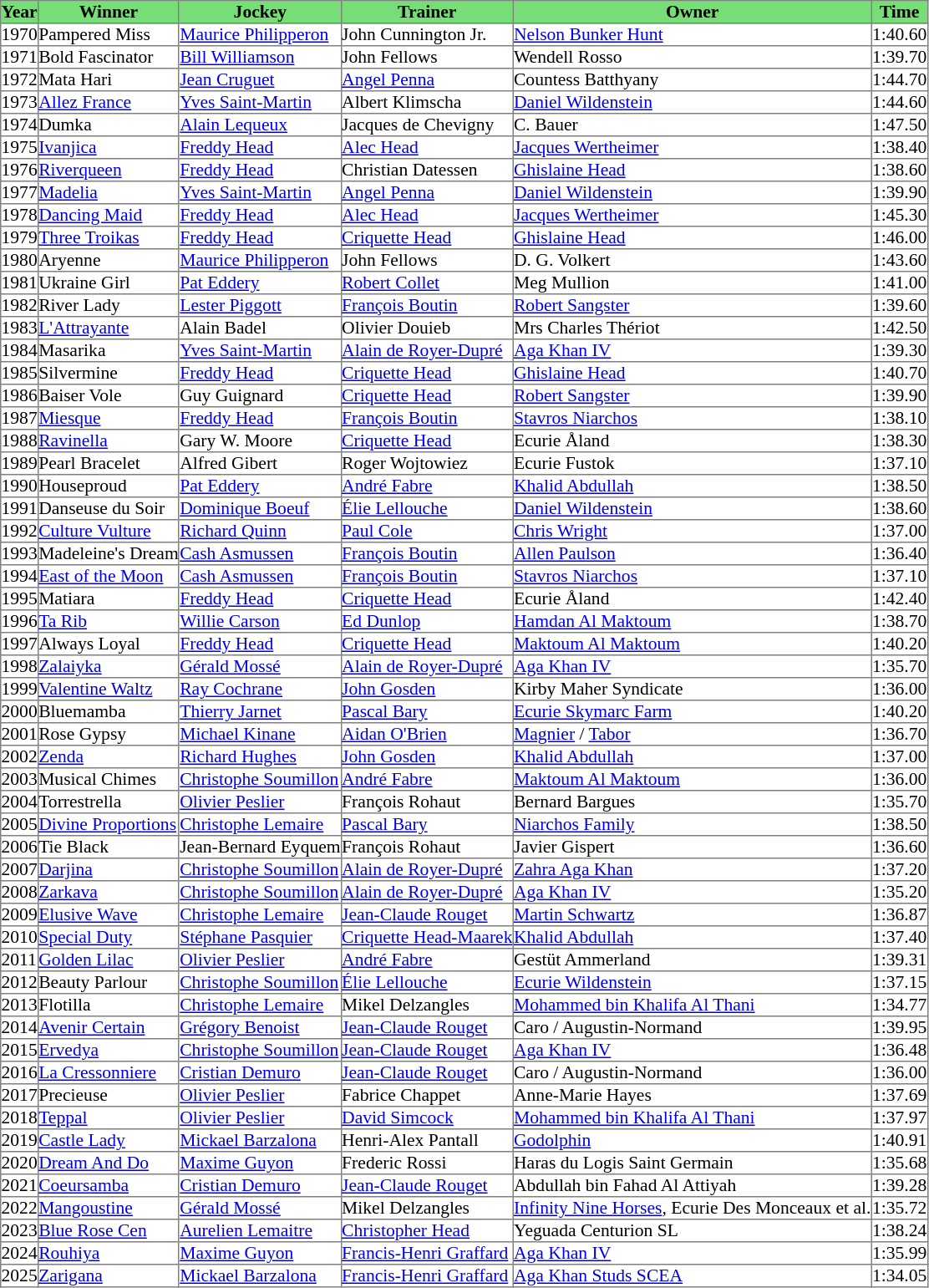<table class = "sortable" | border="1" cellpadding="0" style="border-collapse: collapse; font-size:90%">
<tr bgcolor="#77dd77" align="center">
<th>Year</th>
<th>Winner</th>
<th>Jockey</th>
<th>Trainer</th>
<th>Owner</th>
<th>Time</th>
</tr>
<tr>
<td>1970</td>
<td>Pampered Miss</td>
<td><a href='#'>Maurice Philipperon</a></td>
<td>John Cunnington Jr.</td>
<td><a href='#'>Nelson Bunker Hunt</a></td>
<td>1:40.60</td>
</tr>
<tr>
<td>1971</td>
<td>Bold Fascinator</td>
<td><a href='#'>Bill Williamson</a></td>
<td>John Fellows</td>
<td>Wendell Rosso</td>
<td>1:39.70</td>
</tr>
<tr>
<td>1972</td>
<td>Mata Hari</td>
<td><a href='#'>Jean Cruguet</a></td>
<td><a href='#'>Angel Penna</a></td>
<td>Countess Batthyany</td>
<td>1:44.70</td>
</tr>
<tr>
<td>1973</td>
<td><a href='#'>Allez France</a></td>
<td><a href='#'>Yves Saint-Martin</a></td>
<td>Albert Klimscha</td>
<td><a href='#'>Daniel Wildenstein</a></td>
<td>1:44.60</td>
</tr>
<tr>
<td>1974</td>
<td>Dumka</td>
<td><a href='#'>Alain Lequeux</a></td>
<td>Jacques de Chevigny</td>
<td>C. Bauer</td>
<td>1:47.50</td>
</tr>
<tr>
<td>1975</td>
<td><a href='#'>Ivanjica</a></td>
<td><a href='#'>Freddy Head</a></td>
<td><a href='#'>Alec Head</a></td>
<td><a href='#'>Jacques Wertheimer</a></td>
<td>1:38.40</td>
</tr>
<tr>
<td>1976</td>
<td><a href='#'>Riverqueen</a></td>
<td><a href='#'>Freddy Head</a></td>
<td>Christian Datessen</td>
<td><a href='#'>Ghislaine Head</a></td>
<td>1:38.60</td>
</tr>
<tr>
<td>1977</td>
<td><a href='#'>Madelia</a></td>
<td><a href='#'>Yves Saint-Martin</a></td>
<td><a href='#'>Angel Penna</a></td>
<td><a href='#'>Daniel Wildenstein</a></td>
<td>1:39.90</td>
</tr>
<tr>
<td>1978</td>
<td><a href='#'>Dancing Maid</a></td>
<td><a href='#'>Freddy Head</a></td>
<td><a href='#'>Alec Head</a></td>
<td><a href='#'>Jacques Wertheimer</a></td>
<td>1:45.30</td>
</tr>
<tr>
<td>1979</td>
<td><a href='#'>Three Troikas</a></td>
<td><a href='#'>Freddy Head</a></td>
<td><a href='#'>Criquette Head</a></td>
<td><a href='#'>Ghislaine Head</a></td>
<td>1:46.00</td>
</tr>
<tr>
<td>1980</td>
<td>Aryenne</td>
<td><a href='#'>Maurice Philipperon</a></td>
<td>John Fellows</td>
<td>D. G. Volkert</td>
<td>1:43.60</td>
</tr>
<tr>
<td>1981</td>
<td>Ukraine Girl</td>
<td><a href='#'>Pat Eddery</a></td>
<td><a href='#'>Robert Collet</a></td>
<td>Meg Mullion</td>
<td>1:41.00</td>
</tr>
<tr>
<td>1982</td>
<td>River Lady</td>
<td><a href='#'>Lester Piggott</a></td>
<td><a href='#'>François Boutin</a></td>
<td><a href='#'>Robert Sangster</a></td>
<td>1:39.60</td>
</tr>
<tr>
<td>1983</td>
<td><a href='#'>L'Attrayante</a></td>
<td>Alain Badel</td>
<td>Olivier Douieb</td>
<td>Mrs Charles Thériot</td>
<td>1:42.50</td>
</tr>
<tr>
<td>1984</td>
<td>Masarika</td>
<td><a href='#'>Yves Saint-Martin</a></td>
<td><a href='#'>Alain de Royer-Dupré</a></td>
<td><a href='#'>Aga Khan IV</a></td>
<td>1:39.30</td>
</tr>
<tr>
<td>1985</td>
<td>Silvermine</td>
<td><a href='#'>Freddy Head</a></td>
<td><a href='#'>Criquette Head</a></td>
<td><a href='#'>Ghislaine Head</a></td>
<td>1:40.70</td>
</tr>
<tr>
<td>1986</td>
<td>Baiser Vole</td>
<td>Guy Guignard</td>
<td><a href='#'>Criquette Head</a></td>
<td><a href='#'>Robert Sangster</a></td>
<td>1:39.90</td>
</tr>
<tr>
<td>1987</td>
<td><a href='#'>Miesque</a></td>
<td><a href='#'>Freddy Head</a></td>
<td><a href='#'>François Boutin</a></td>
<td><a href='#'>Stavros Niarchos</a></td>
<td>1:38.10</td>
</tr>
<tr>
<td>1988</td>
<td><a href='#'>Ravinella</a></td>
<td>Gary W. Moore</td>
<td><a href='#'>Criquette Head</a></td>
<td>Ecurie Åland</td>
<td>1:38.30</td>
</tr>
<tr>
<td>1989</td>
<td>Pearl Bracelet</td>
<td>Alfred Gibert</td>
<td>Roger Wojtowiez</td>
<td>Ecurie Fustok</td>
<td>1:37.10</td>
</tr>
<tr>
<td>1990</td>
<td>Houseproud</td>
<td><a href='#'>Pat Eddery</a></td>
<td><a href='#'>André Fabre</a></td>
<td><a href='#'>Khalid Abdullah</a></td>
<td>1:38.50</td>
</tr>
<tr>
<td>1991</td>
<td>Danseuse du Soir</td>
<td><a href='#'>Dominique Boeuf</a></td>
<td><a href='#'>Élie Lellouche</a></td>
<td><a href='#'>Daniel Wildenstein</a></td>
<td>1:38.60</td>
</tr>
<tr>
<td>1992</td>
<td><a href='#'>Culture Vulture</a></td>
<td><a href='#'>Richard Quinn</a></td>
<td><a href='#'>Paul Cole</a></td>
<td><a href='#'>Chris Wright</a></td>
<td>1:37.00</td>
</tr>
<tr>
<td>1993</td>
<td>Madeleine's Dream</td>
<td><a href='#'>Cash Asmussen</a></td>
<td><a href='#'>François Boutin</a></td>
<td><a href='#'>Allen Paulson</a></td>
<td>1:36.40</td>
</tr>
<tr>
<td>1994</td>
<td><a href='#'>East of the Moon</a></td>
<td><a href='#'>Cash Asmussen</a></td>
<td><a href='#'>François Boutin</a></td>
<td><a href='#'>Stavros Niarchos</a></td>
<td>1:37.10</td>
</tr>
<tr>
<td>1995</td>
<td>Matiara</td>
<td><a href='#'>Freddy Head</a></td>
<td><a href='#'>Criquette Head</a></td>
<td>Ecurie Åland</td>
<td>1:42.40</td>
</tr>
<tr>
<td>1996</td>
<td><a href='#'>Ta Rib</a></td>
<td><a href='#'>Willie Carson</a></td>
<td><a href='#'>Ed Dunlop</a></td>
<td><a href='#'>Hamdan Al Maktoum</a></td>
<td>1:38.70</td>
</tr>
<tr>
<td>1997</td>
<td>Always Loyal</td>
<td><a href='#'>Freddy Head</a></td>
<td><a href='#'>Criquette Head</a></td>
<td><a href='#'>Maktoum Al Maktoum</a></td>
<td>1:40.20</td>
</tr>
<tr>
<td>1998</td>
<td><a href='#'>Zalaiyka</a></td>
<td><a href='#'>Gérald Mossé</a></td>
<td><a href='#'>Alain de Royer-Dupré</a></td>
<td><a href='#'>Aga Khan IV</a></td>
<td>1:35.70</td>
</tr>
<tr>
<td>1999</td>
<td><a href='#'>Valentine Waltz</a></td>
<td><a href='#'>Ray Cochrane</a></td>
<td><a href='#'>John Gosden</a></td>
<td>Kirby Maher Syndicate</td>
<td>1:36.00</td>
</tr>
<tr>
<td>2000</td>
<td>Bluemamba</td>
<td><a href='#'>Thierry Jarnet</a></td>
<td><a href='#'>Pascal Bary</a></td>
<td><a href='#'>Ecurie Skymarc Farm</a></td>
<td>1:40.20</td>
</tr>
<tr>
<td>2001</td>
<td>Rose Gypsy</td>
<td><a href='#'>Michael Kinane</a></td>
<td><a href='#'>Aidan O'Brien</a></td>
<td><a href='#'>Magnier</a> / <a href='#'>Tabor</a></td>
<td>1:36.70</td>
</tr>
<tr>
<td>2002</td>
<td><a href='#'>Zenda</a></td>
<td><a href='#'>Richard Hughes</a></td>
<td><a href='#'>John Gosden</a></td>
<td><a href='#'>Khalid Abdullah</a></td>
<td>1:37.00</td>
</tr>
<tr>
<td>2003</td>
<td>Musical Chimes</td>
<td><a href='#'>Christophe Soumillon</a></td>
<td><a href='#'>André Fabre</a></td>
<td><a href='#'>Maktoum Al Maktoum</a></td>
<td>1:36.00</td>
</tr>
<tr>
<td>2004</td>
<td>Torrestrella</td>
<td><a href='#'>Olivier Peslier</a></td>
<td>François Rohaut</td>
<td>Bernard Bargues</td>
<td>1:35.70</td>
</tr>
<tr>
<td>2005</td>
<td><a href='#'>Divine Proportions</a></td>
<td><a href='#'>Christophe Lemaire</a></td>
<td><a href='#'>Pascal Bary</a></td>
<td><a href='#'>Niarchos Family</a></td>
<td>1:38.50</td>
</tr>
<tr>
<td>2006</td>
<td>Tie Black </td>
<td>Jean-Bernard Eyquem</td>
<td>François Rohaut</td>
<td>Javier Gispert</td>
<td>1:36.60</td>
</tr>
<tr>
<td>2007</td>
<td><a href='#'>Darjina</a></td>
<td><a href='#'>Christophe Soumillon</a></td>
<td><a href='#'>Alain de Royer-Dupré</a></td>
<td><a href='#'>Zahra Aga Khan</a></td>
<td>1:37.20</td>
</tr>
<tr>
<td>2008</td>
<td><a href='#'>Zarkava</a></td>
<td><a href='#'>Christophe Soumillon</a></td>
<td><a href='#'>Alain de Royer-Dupré</a></td>
<td><a href='#'>Aga Khan IV</a></td>
<td>1:35.20</td>
</tr>
<tr>
<td>2009</td>
<td><a href='#'>Elusive Wave</a></td>
<td><a href='#'>Christophe Lemaire</a></td>
<td><a href='#'>Jean-Claude Rouget</a></td>
<td><a href='#'>Martin Schwartz</a></td>
<td>1:36.87</td>
</tr>
<tr>
<td>2010</td>
<td><a href='#'>Special Duty</a> </td>
<td><a href='#'>Stéphane Pasquier</a></td>
<td><a href='#'>Criquette Head-Maarek</a></td>
<td><a href='#'>Khalid Abdullah</a></td>
<td>1:37.40</td>
</tr>
<tr>
<td>2011</td>
<td><a href='#'>Golden Lilac</a></td>
<td><a href='#'>Olivier Peslier</a></td>
<td><a href='#'>André Fabre</a></td>
<td>Gestüt Ammerland</td>
<td>1:39.31</td>
</tr>
<tr>
<td>2012</td>
<td>Beauty Parlour</td>
<td><a href='#'>Christophe Soumillon</a></td>
<td><a href='#'>Élie Lellouche</a></td>
<td><a href='#'>Ecurie Wildenstein</a></td>
<td>1:37.15</td>
</tr>
<tr>
<td>2013</td>
<td>Flotilla</td>
<td><a href='#'>Christophe Lemaire</a></td>
<td>Mikel Delzangles</td>
<td><a href='#'>Mohammed bin Khalifa Al Thani</a></td>
<td>1:34.77</td>
</tr>
<tr>
<td>2014</td>
<td><a href='#'>Avenir Certain</a></td>
<td><a href='#'>Grégory Benoist</a></td>
<td><a href='#'>Jean-Claude Rouget</a></td>
<td>Caro / Augustin-Normand </td>
<td>1:39.95</td>
</tr>
<tr>
<td>2015</td>
<td><a href='#'>Ervedya</a></td>
<td><a href='#'>Christophe Soumillon</a></td>
<td><a href='#'>Jean-Claude Rouget</a></td>
<td><a href='#'>Aga Khan IV</a></td>
<td>1:36.48</td>
</tr>
<tr>
<td>2016</td>
<td><a href='#'>La Cressonniere</a></td>
<td><a href='#'>Cristian Demuro</a></td>
<td><a href='#'>Jean-Claude Rouget</a></td>
<td>Caro / Augustin-Normand </td>
<td>1:36.00</td>
</tr>
<tr>
<td>2017</td>
<td>Precieuse</td>
<td><a href='#'>Olivier Peslier</a></td>
<td>Fabrice Chappet</td>
<td>Anne-Marie Hayes</td>
<td>1:37.69</td>
</tr>
<tr>
<td>2018</td>
<td><a href='#'>Teppal</a></td>
<td><a href='#'>Olivier Peslier</a></td>
<td><a href='#'>David Simcock</a></td>
<td><a href='#'>Mohammed bin Khalifa Al Thani</a></td>
<td>1:37.97</td>
</tr>
<tr>
<td>2019</td>
<td><a href='#'>Castle Lady</a></td>
<td><a href='#'>Mickael Barzalona</a></td>
<td>Henri-Alex Pantall</td>
<td><a href='#'>Godolphin</a></td>
<td>1:40.91</td>
</tr>
<tr>
<td>2020</td>
<td><a href='#'>Dream And Do</a></td>
<td><a href='#'>Maxime Guyon</a></td>
<td>Frederic Rossi</td>
<td>Haras du Logis Saint Germain</td>
<td>1:35.68</td>
</tr>
<tr>
<td>2021</td>
<td><a href='#'>Coeursamba</a></td>
<td><a href='#'>Cristian Demuro</a></td>
<td><a href='#'>Jean-Claude Rouget</a></td>
<td>Abdullah bin Fahad Al Attiyah</td>
<td>1:39.28</td>
</tr>
<tr>
<td>2022</td>
<td><a href='#'>Mangoustine</a></td>
<td><a href='#'>Gérald Mossé</a></td>
<td>Mikel Delzangles</td>
<td><a href='#'>Infinity Nine Horses</a>, Ecurie Des Monceaux et al.</td>
<td>1:35.72</td>
</tr>
<tr>
<td>2023</td>
<td><a href='#'>Blue Rose Cen</a></td>
<td><a href='#'>Aurelien Lemaitre</a></td>
<td><a href='#'>Christopher Head</a></td>
<td>Yeguada Centurion SL</td>
<td>1:38.24</td>
</tr>
<tr>
<td>2024</td>
<td><a href='#'>Rouhiya</a></td>
<td><a href='#'>Maxime Guyon</a></td>
<td><a href='#'>Francis-Henri Graffard</a></td>
<td><a href='#'>Aga Khan IV</a></td>
<td>1:35.99</td>
</tr>
<tr>
<td>2025</td>
<td><a href='#'>Zarigana</a> </td>
<td><a href='#'>Mickael Barzalona</a></td>
<td><a href='#'>Francis-Henri Graffard</a></td>
<td><a href='#'>Aga Khan Studs SCEA</a></td>
<td>1:34.05</td>
</tr>
</table>
